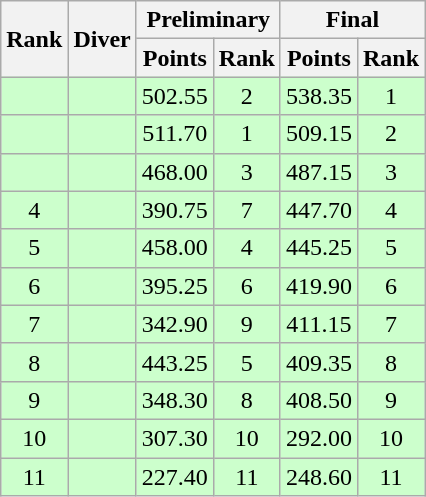<table class="wikitable" style="text-align:center">
<tr>
<th rowspan="2">Rank</th>
<th rowspan="2">Diver</th>
<th colspan="2">Preliminary</th>
<th colspan="2">Final</th>
</tr>
<tr>
<th>Points</th>
<th>Rank</th>
<th>Points</th>
<th>Rank</th>
</tr>
<tr bgcolor=ccffcc>
<td></td>
<td align=left></td>
<td>502.55</td>
<td>2</td>
<td>538.35</td>
<td>1</td>
</tr>
<tr bgcolor=ccffcc>
<td></td>
<td align=left></td>
<td>511.70</td>
<td>1</td>
<td>509.15</td>
<td>2</td>
</tr>
<tr bgcolor=ccffcc>
<td></td>
<td align=left></td>
<td>468.00</td>
<td>3</td>
<td>487.15</td>
<td>3</td>
</tr>
<tr bgcolor=ccffcc>
<td>4</td>
<td align=left></td>
<td>390.75</td>
<td>7</td>
<td>447.70</td>
<td>4</td>
</tr>
<tr bgcolor=ccffcc>
<td>5</td>
<td align=left></td>
<td>458.00</td>
<td>4</td>
<td>445.25</td>
<td>5</td>
</tr>
<tr bgcolor=ccffcc>
<td>6</td>
<td align=left></td>
<td>395.25</td>
<td>6</td>
<td>419.90</td>
<td>6</td>
</tr>
<tr bgcolor=ccffcc>
<td>7</td>
<td align=left></td>
<td>342.90</td>
<td>9</td>
<td>411.15</td>
<td>7</td>
</tr>
<tr bgcolor=ccffcc>
<td>8</td>
<td align=left></td>
<td>443.25</td>
<td>5</td>
<td>409.35</td>
<td>8</td>
</tr>
<tr bgcolor=ccffcc>
<td>9</td>
<td align=left></td>
<td>348.30</td>
<td>8</td>
<td>408.50</td>
<td>9</td>
</tr>
<tr bgcolor=ccffcc>
<td>10</td>
<td align=left></td>
<td>307.30</td>
<td>10</td>
<td>292.00</td>
<td>10</td>
</tr>
<tr bgcolor=ccffcc>
<td>11</td>
<td align=left></td>
<td>227.40</td>
<td>11</td>
<td>248.60</td>
<td>11</td>
</tr>
</table>
